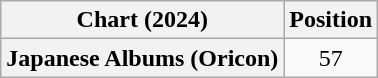<table class="wikitable sortable plainrowheaders" style="text-align:center">
<tr>
<th scope="col">Chart (2024)</th>
<th scope="col">Position</th>
</tr>
<tr>
<th scope="row">Japanese Albums (Oricon)</th>
<td>57</td>
</tr>
</table>
